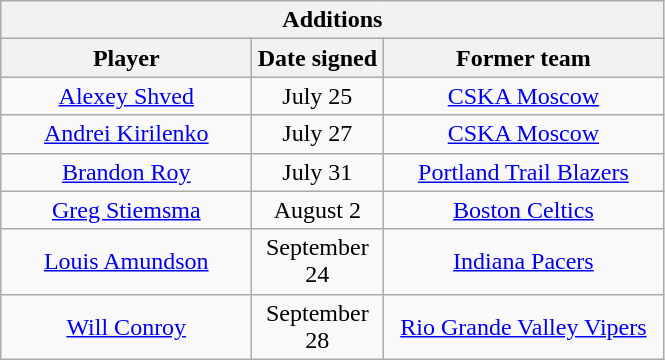<table class="wikitable" style="text-align:center">
<tr>
<th colspan=3>Additions</th>
</tr>
<tr>
<th style="width:160px">Player</th>
<th style="width:80px">Date signed</th>
<th style="width:180px">Former team</th>
</tr>
<tr>
<td><a href='#'>Alexey Shved</a></td>
<td>July 25</td>
<td><a href='#'>CSKA Moscow</a> </td>
</tr>
<tr>
<td><a href='#'>Andrei Kirilenko</a></td>
<td>July 27</td>
<td><a href='#'>CSKA Moscow</a> </td>
</tr>
<tr>
<td><a href='#'>Brandon Roy</a></td>
<td>July 31</td>
<td><a href='#'>Portland Trail Blazers</a></td>
</tr>
<tr>
<td><a href='#'>Greg Stiemsma</a></td>
<td>August 2</td>
<td><a href='#'>Boston Celtics</a></td>
</tr>
<tr>
<td><a href='#'>Louis Amundson</a></td>
<td>September 24</td>
<td><a href='#'>Indiana Pacers</a></td>
</tr>
<tr>
<td><a href='#'>Will Conroy</a></td>
<td>September 28</td>
<td><a href='#'>Rio Grande Valley Vipers</a><br></td>
</tr>
</table>
